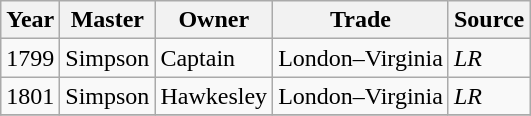<table class=" wikitable">
<tr>
<th>Year</th>
<th>Master</th>
<th>Owner</th>
<th>Trade</th>
<th>Source</th>
</tr>
<tr>
<td>1799</td>
<td>Simpson</td>
<td>Captain</td>
<td>London–Virginia</td>
<td><em>LR</em></td>
</tr>
<tr>
<td>1801</td>
<td>Simpson</td>
<td>Hawkesley</td>
<td>London–Virginia</td>
<td><em>LR</em></td>
</tr>
<tr>
</tr>
</table>
